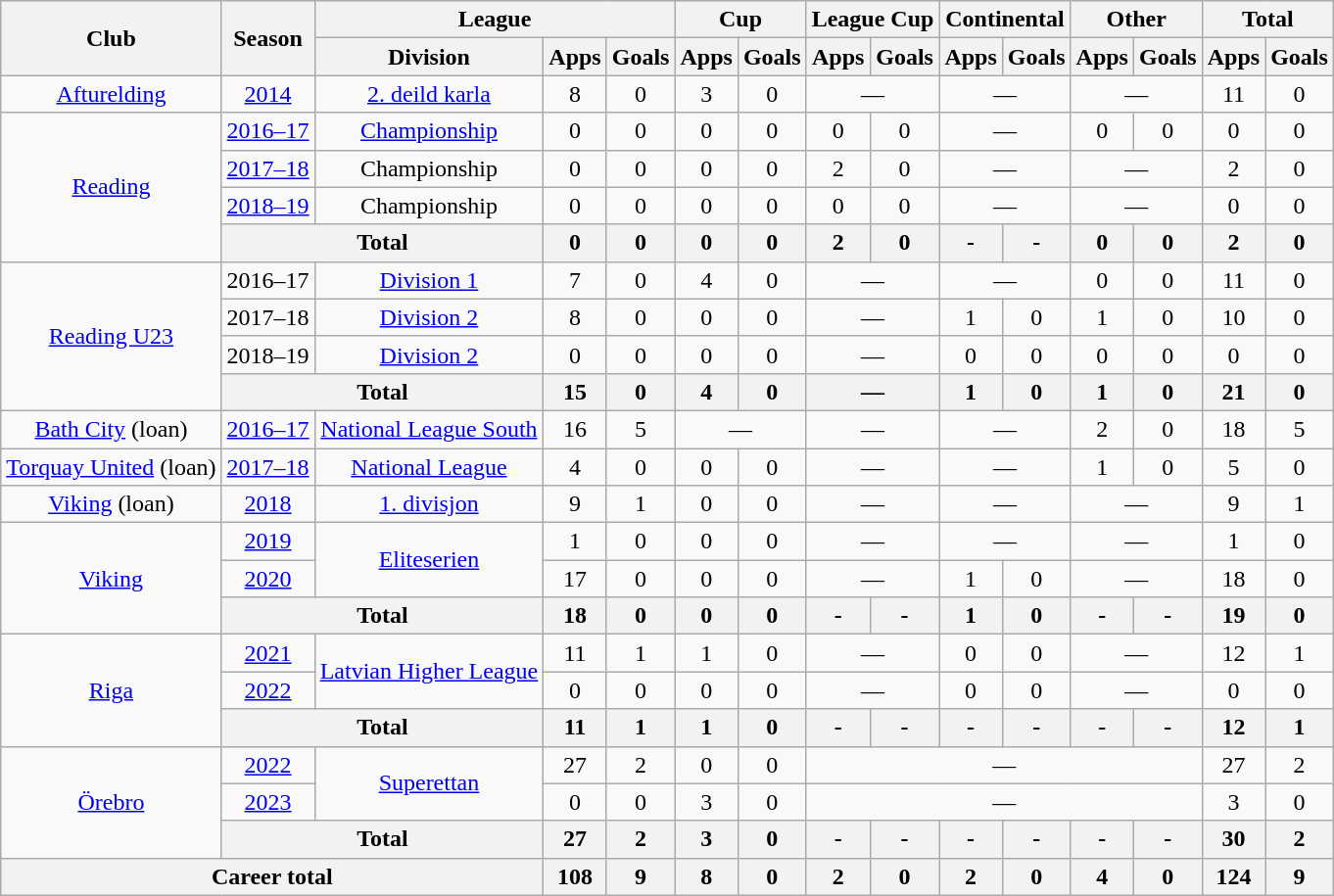<table class=wikitable style="text-align: center;">
<tr>
<th rowspan=2>Club</th>
<th rowspan=2>Season</th>
<th colspan=3>League</th>
<th colspan=2>Cup</th>
<th colspan=2>League Cup</th>
<th colspan=2>Continental</th>
<th colspan=2>Other</th>
<th colspan=2>Total</th>
</tr>
<tr>
<th>Division</th>
<th>Apps</th>
<th>Goals</th>
<th>Apps</th>
<th>Goals</th>
<th>Apps</th>
<th>Goals</th>
<th>Apps</th>
<th>Goals</th>
<th>Apps</th>
<th>Goals</th>
<th>Apps</th>
<th>Goals</th>
</tr>
<tr>
<td><a href='#'>Afturelding</a></td>
<td><a href='#'>2014</a></td>
<td><a href='#'>2. deild karla</a></td>
<td>8</td>
<td>0</td>
<td>3</td>
<td>0</td>
<td colspan=2>—</td>
<td colspan=2>—</td>
<td colspan=2>—</td>
<td>11</td>
<td>0</td>
</tr>
<tr>
<td rowspan="4"><a href='#'>Reading</a></td>
<td><a href='#'>2016–17</a></td>
<td><a href='#'>Championship</a></td>
<td>0</td>
<td>0</td>
<td>0</td>
<td>0</td>
<td>0</td>
<td>0</td>
<td colspan=2>—</td>
<td>0</td>
<td>0</td>
<td>0</td>
<td>0</td>
</tr>
<tr>
<td><a href='#'>2017–18</a></td>
<td>Championship</td>
<td>0</td>
<td>0</td>
<td>0</td>
<td>0</td>
<td>2</td>
<td>0</td>
<td colspan=2>—</td>
<td colspan=2>—</td>
<td>2</td>
<td>0</td>
</tr>
<tr>
<td><a href='#'>2018–19</a></td>
<td>Championship</td>
<td>0</td>
<td>0</td>
<td>0</td>
<td>0</td>
<td>0</td>
<td>0</td>
<td colspan=2>—</td>
<td colspan=2>—</td>
<td>0</td>
<td>0</td>
</tr>
<tr>
<th colspan=2>Total</th>
<th>0</th>
<th>0</th>
<th>0</th>
<th>0</th>
<th>2</th>
<th>0</th>
<th>-</th>
<th>-</th>
<th>0</th>
<th>0</th>
<th>2</th>
<th>0</th>
</tr>
<tr>
<td rowspan="4"><a href='#'>Reading U23</a></td>
<td>2016–17</td>
<td><a href='#'>Division 1</a></td>
<td>7</td>
<td>0</td>
<td>4</td>
<td>0</td>
<td colspan=2>—</td>
<td colspan=2>—</td>
<td>0</td>
<td>0</td>
<td>11</td>
<td>0</td>
</tr>
<tr>
<td>2017–18</td>
<td><a href='#'>Division 2</a></td>
<td>8</td>
<td>0</td>
<td>0</td>
<td>0</td>
<td colspan=2>—</td>
<td>1</td>
<td>0</td>
<td>1</td>
<td>0</td>
<td>10</td>
<td>0</td>
</tr>
<tr>
<td>2018–19</td>
<td><a href='#'>Division 2</a></td>
<td>0</td>
<td>0</td>
<td>0</td>
<td>0</td>
<td colspan=2>—</td>
<td>0</td>
<td>0</td>
<td>0</td>
<td>0</td>
<td>0</td>
<td>0</td>
</tr>
<tr>
<th colspan=2>Total</th>
<th>15</th>
<th>0</th>
<th>4</th>
<th>0</th>
<th colspan=2>—</th>
<th>1</th>
<th>0</th>
<th>1</th>
<th>0</th>
<th>21</th>
<th>0</th>
</tr>
<tr>
<td><a href='#'>Bath City</a> (loan)</td>
<td><a href='#'>2016–17</a></td>
<td><a href='#'>National League South</a></td>
<td>16</td>
<td>5</td>
<td colspan=2>—</td>
<td colspan=2>—</td>
<td colspan=2>—</td>
<td>2</td>
<td>0</td>
<td>18</td>
<td>5</td>
</tr>
<tr>
<td><a href='#'>Torquay United</a> (loan)</td>
<td><a href='#'>2017–18</a></td>
<td><a href='#'>National League</a></td>
<td>4</td>
<td>0</td>
<td>0</td>
<td>0</td>
<td colspan=2>—</td>
<td colspan=2>—</td>
<td>1</td>
<td>0</td>
<td>5</td>
<td>0</td>
</tr>
<tr>
<td><a href='#'>Viking</a> (loan)</td>
<td><a href='#'>2018</a></td>
<td><a href='#'>1. divisjon</a></td>
<td>9</td>
<td>1</td>
<td>0</td>
<td>0</td>
<td colspan=2>—</td>
<td colspan=2>—</td>
<td colspan=2>—</td>
<td>9</td>
<td>1</td>
</tr>
<tr>
<td rowspan="3"><a href='#'>Viking</a></td>
<td><a href='#'>2019</a></td>
<td rowspan="2"><a href='#'>Eliteserien</a></td>
<td>1</td>
<td>0</td>
<td>0</td>
<td>0</td>
<td colspan=2>—</td>
<td colspan=2>—</td>
<td colspan=2>—</td>
<td>1</td>
<td>0</td>
</tr>
<tr>
<td><a href='#'>2020</a></td>
<td>17</td>
<td>0</td>
<td>0</td>
<td>0</td>
<td colspan=2>—</td>
<td>1</td>
<td>0</td>
<td colspan=2>—</td>
<td>18</td>
<td>0</td>
</tr>
<tr>
<th colspan=2>Total</th>
<th>18</th>
<th>0</th>
<th>0</th>
<th>0</th>
<th>-</th>
<th>-</th>
<th>1</th>
<th>0</th>
<th>-</th>
<th>-</th>
<th>19</th>
<th>0</th>
</tr>
<tr>
<td rowspan="3"><a href='#'>Riga</a></td>
<td><a href='#'>2021</a></td>
<td rowspan="2"><a href='#'>Latvian Higher League</a></td>
<td>11</td>
<td>1</td>
<td>1</td>
<td>0</td>
<td colspan=2>—</td>
<td>0</td>
<td>0</td>
<td colspan=2>—</td>
<td>12</td>
<td>1</td>
</tr>
<tr>
<td><a href='#'>2022</a></td>
<td>0</td>
<td>0</td>
<td>0</td>
<td>0</td>
<td colspan=2>—</td>
<td>0</td>
<td>0</td>
<td colspan=2>—</td>
<td>0</td>
<td>0</td>
</tr>
<tr>
<th colspan=2>Total</th>
<th>11</th>
<th>1</th>
<th>1</th>
<th>0</th>
<th>-</th>
<th>-</th>
<th>-</th>
<th>-</th>
<th>-</th>
<th>-</th>
<th>12</th>
<th>1</th>
</tr>
<tr>
<td rowspan="3"><a href='#'>Örebro</a></td>
<td><a href='#'>2022</a></td>
<td rowspan="2"><a href='#'>Superettan</a></td>
<td>27</td>
<td>2</td>
<td>0</td>
<td>0</td>
<td colspan=6>—</td>
<td>27</td>
<td>2</td>
</tr>
<tr>
<td><a href='#'>2023</a></td>
<td>0</td>
<td>0</td>
<td>3</td>
<td>0</td>
<td colspan=6>—</td>
<td>3</td>
<td>0</td>
</tr>
<tr>
<th colspan=2>Total</th>
<th>27</th>
<th>2</th>
<th>3</th>
<th>0</th>
<th>-</th>
<th>-</th>
<th>-</th>
<th>-</th>
<th>-</th>
<th>-</th>
<th>30</th>
<th>2</th>
</tr>
<tr>
<th colspan=3>Career total</th>
<th>108</th>
<th>9</th>
<th>8</th>
<th>0</th>
<th>2</th>
<th>0</th>
<th>2</th>
<th>0</th>
<th>4</th>
<th>0</th>
<th>124</th>
<th>9</th>
</tr>
</table>
